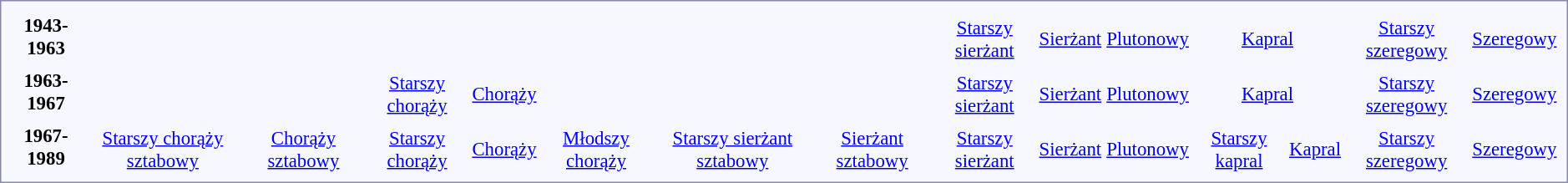<table style="border:1px solid #8888aa; background-color:#f7f8ff; padding:5px; font-size:95%; margin: 0px 12px 12px 0px;">
<tr style="text-align:center;">
<th rowspan=2>1943-1963</th>
<td colspan=14 rowspan=2></td>
<td colspan=4></td>
<td colspan=4></td>
<td colspan=2></td>
<td colspan=4></td>
<td colspan=2></td>
<td colspan=2></td>
</tr>
<tr style="text-align:center;">
<td colspan=4><a href='#'>Starszy sierżant</a></td>
<td colspan=4><a href='#'>Sierżant</a></td>
<td colspan=2><a href='#'>Plutonowy</a></td>
<td colspan=4><a href='#'>Kapral</a></td>
<td colspan=2><a href='#'>Starszy szeregowy</a></td>
<td colspan=2><a href='#'>Szeregowy</a></td>
</tr>
<tr style="text-align:center;">
<th rowspan=2>1963-1967</th>
<td colspan=4 rowspan=2></td>
<td colspan=2></td>
<td colspan=2></td>
<td colspan=6 rowspan=2></td>
<td colspan=4></td>
<td colspan=4></td>
<td colspan=2></td>
<td colspan=4></td>
<td colspan=2></td>
<td colspan=2></td>
</tr>
<tr style="text-align:center;">
<td colspan=2><a href='#'>Starszy chorąży</a></td>
<td colspan=2><a href='#'>Chorąży</a></td>
<td colspan=4><a href='#'>Starszy sierżant</a></td>
<td colspan=4><a href='#'>Sierżant</a></td>
<td colspan=2><a href='#'>Plutonowy</a></td>
<td colspan=4><a href='#'>Kapral</a></td>
<td colspan=2><a href='#'>Starszy szeregowy</a></td>
<td colspan=2><a href='#'>Szeregowy</a></td>
</tr>
<tr style="text-align:center;">
<th rowspan=2>1967-1989</th>
<td colspan=2></td>
<td colspan=2></td>
<td colspan=2></td>
<td colspan=2></td>
<td colspan=2></td>
<td colspan=2></td>
<td colspan=2></td>
<td colspan=4></td>
<td colspan=4></td>
<td colspan=2></td>
<td colspan=2></td>
<td colspan=2></td>
<td colspan=2></td>
<td colspan=2></td>
</tr>
<tr style="text-align:center;">
<td colspan=2><a href='#'>Starszy chorąży sztabowy</a></td>
<td colspan=2><a href='#'>Chorąży sztabowy</a></td>
<td colspan=2><a href='#'>Starszy chorąży</a></td>
<td colspan=2><a href='#'>Chorąży</a></td>
<td colspan=2><a href='#'>Młodszy chorąży</a></td>
<td colspan=2><a href='#'>Starszy sierżant sztabowy</a></td>
<td colspan=2><a href='#'>Sierżant sztabowy</a></td>
<td colspan=4><a href='#'>Starszy sierżant</a></td>
<td colspan=4><a href='#'>Sierżant</a></td>
<td colspan=2><a href='#'>Plutonowy</a></td>
<td colspan=2><a href='#'>Starszy kapral</a></td>
<td colspan=2><a href='#'>Kapral</a></td>
<td colspan=2><a href='#'>Starszy szeregowy</a></td>
<td colspan=2><a href='#'>Szeregowy</a></td>
</tr>
</table>
